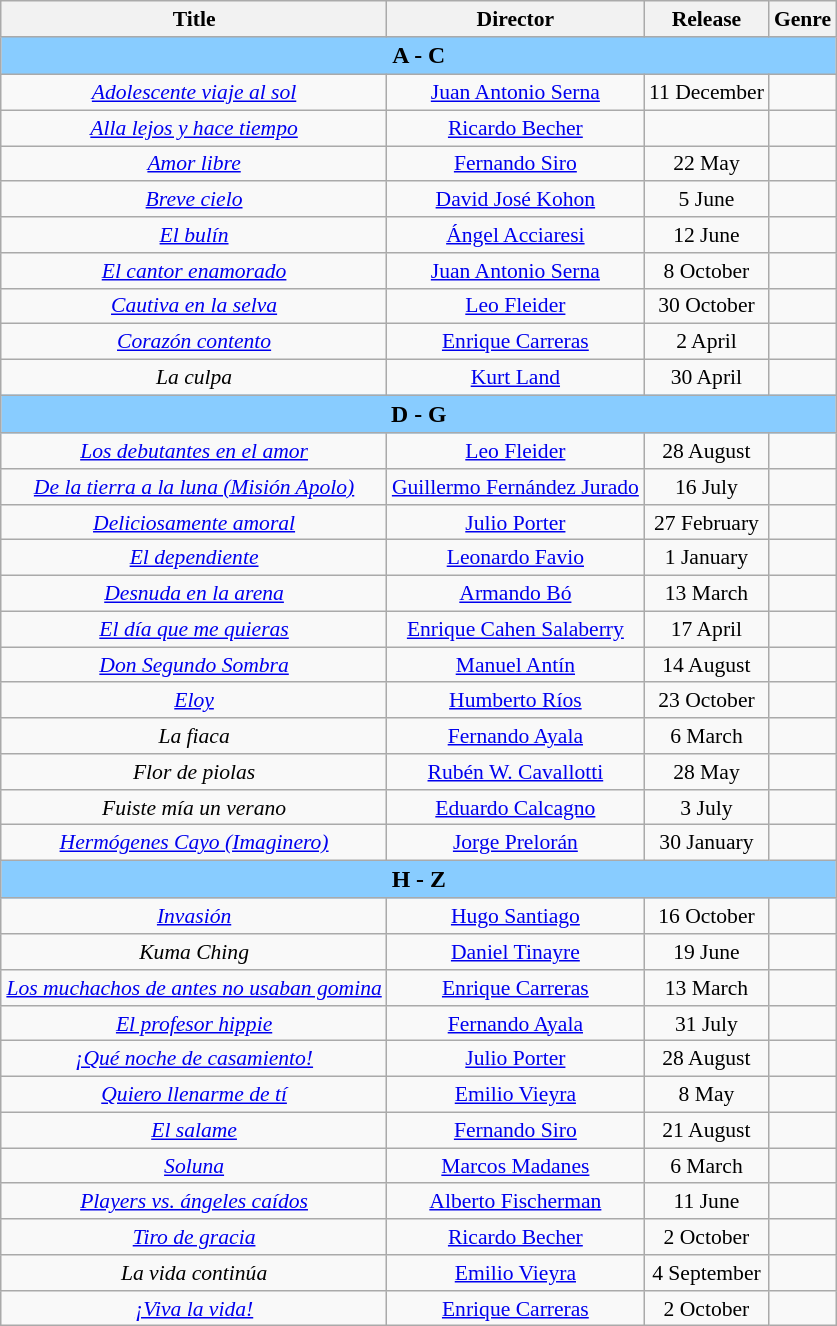<table class="wikitable" style="margin:1em 0 1em 1em; text-align: center; font-size: 90%;">
<tr>
<th scope="col">Title</th>
<th scope="col">Director</th>
<th scope="col">Release</th>
<th scope="col">Genre</th>
</tr>
<tr>
<th colspan="4" style="background-color:#88ccff; font-size:110%;"><strong>A  -  C</strong></th>
</tr>
<tr>
<td><em><a href='#'>Adolescente viaje al sol</a></em></td>
<td><a href='#'>Juan Antonio Serna</a></td>
<td>11 December</td>
<td></td>
</tr>
<tr>
<td><em><a href='#'>Alla lejos y hace tiempo</a></em></td>
<td><a href='#'>Ricardo Becher</a></td>
<td></td>
<td></td>
</tr>
<tr>
<td><em><a href='#'>Amor libre</a></em></td>
<td><a href='#'>Fernando Siro</a></td>
<td>22 May</td>
<td></td>
</tr>
<tr>
<td><em><a href='#'>Breve cielo</a></em></td>
<td><a href='#'>David José Kohon</a></td>
<td>5 June</td>
<td></td>
</tr>
<tr>
<td><em><a href='#'>El bulín</a></em></td>
<td><a href='#'>Ángel Acciaresi</a></td>
<td>12 June</td>
<td></td>
</tr>
<tr>
<td><em><a href='#'>El cantor enamorado</a></em></td>
<td><a href='#'>Juan Antonio Serna</a></td>
<td>8 October</td>
<td></td>
</tr>
<tr>
<td><em><a href='#'>Cautiva en la selva</a></em></td>
<td><a href='#'>Leo Fleider</a></td>
<td>30 October</td>
<td></td>
</tr>
<tr>
<td><em><a href='#'>Corazón contento</a></em></td>
<td><a href='#'>Enrique Carreras</a></td>
<td>2 April</td>
<td></td>
</tr>
<tr>
<td><em>La culpa</em></td>
<td><a href='#'>Kurt Land</a></td>
<td>30 April</td>
<td></td>
</tr>
<tr>
<th colspan="4" style="background-color:#88ccff; font-size:110%;"><strong>D  -  G</strong></th>
</tr>
<tr>
<td><em><a href='#'>Los debutantes en el amor</a></em></td>
<td><a href='#'>Leo Fleider</a></td>
<td>28 August</td>
<td></td>
</tr>
<tr>
<td><em><a href='#'>De la tierra a la luna (Misión Apolo)</a></em></td>
<td><a href='#'>Guillermo Fernández Jurado</a></td>
<td>16 July</td>
<td></td>
</tr>
<tr>
<td><em><a href='#'>Deliciosamente amoral</a></em></td>
<td><a href='#'>Julio Porter</a></td>
<td>27 February</td>
<td></td>
</tr>
<tr>
<td><em><a href='#'>El dependiente</a></em></td>
<td><a href='#'>Leonardo Favio</a></td>
<td>1 January</td>
<td></td>
</tr>
<tr>
<td><em><a href='#'>Desnuda en la arena</a></em></td>
<td><a href='#'>Armando Bó</a></td>
<td>13 March</td>
<td></td>
</tr>
<tr>
<td><em><a href='#'>El día que me quieras</a></em></td>
<td><a href='#'>Enrique Cahen Salaberry</a></td>
<td>17 April</td>
<td></td>
</tr>
<tr>
<td><em><a href='#'>Don Segundo Sombra</a></em></td>
<td><a href='#'>Manuel Antín</a></td>
<td>14 August</td>
<td></td>
</tr>
<tr>
<td><em><a href='#'>Eloy</a></em></td>
<td><a href='#'>Humberto Ríos</a></td>
<td>23 October</td>
<td></td>
</tr>
<tr>
<td><em>La fiaca</em></td>
<td><a href='#'>Fernando Ayala</a></td>
<td>6 March</td>
<td></td>
</tr>
<tr>
<td><em>Flor de piolas</em></td>
<td><a href='#'>Rubén W. Cavallotti</a></td>
<td>28 May</td>
<td></td>
</tr>
<tr>
<td><em>Fuiste mía un verano</em></td>
<td><a href='#'>Eduardo Calcagno</a></td>
<td>3 July</td>
<td></td>
</tr>
<tr>
<td><em><a href='#'>Hermógenes Cayo (Imaginero)</a></em></td>
<td><a href='#'>Jorge Prelorán</a></td>
<td>30 January</td>
<td></td>
</tr>
<tr>
<th colspan="4" style="background-color:#88ccff; font-size:110%;"><strong>H  -  Z</strong></th>
</tr>
<tr>
<td><em><a href='#'>Invasión</a></em></td>
<td><a href='#'>Hugo Santiago</a></td>
<td>16 October</td>
<td></td>
</tr>
<tr>
<td><em>Kuma Ching</em></td>
<td><a href='#'>Daniel Tinayre</a></td>
<td>19 June</td>
<td></td>
</tr>
<tr>
<td><em><a href='#'>Los muchachos de antes no usaban gomina</a></em></td>
<td><a href='#'>Enrique Carreras</a></td>
<td>13 March</td>
<td></td>
</tr>
<tr>
<td><em><a href='#'>El profesor hippie</a></em></td>
<td><a href='#'>Fernando Ayala</a></td>
<td>31 July</td>
<td></td>
</tr>
<tr>
<td><em><a href='#'>¡Qué noche de casamiento!</a></em></td>
<td><a href='#'>Julio Porter</a></td>
<td>28 August</td>
<td></td>
</tr>
<tr>
<td><em><a href='#'>Quiero llenarme de tí</a></em></td>
<td><a href='#'>Emilio Vieyra</a></td>
<td>8 May</td>
<td></td>
</tr>
<tr>
<td><em><a href='#'>El salame</a></em></td>
<td><a href='#'>Fernando Siro</a></td>
<td>21 August</td>
<td></td>
</tr>
<tr>
<td><em><a href='#'>Soluna</a></em></td>
<td><a href='#'>Marcos Madanes</a></td>
<td>6 March</td>
<td></td>
</tr>
<tr>
<td><em><a href='#'>Players vs. ángeles caídos</a></em></td>
<td><a href='#'>Alberto Fischerman</a></td>
<td>11 June</td>
<td></td>
</tr>
<tr>
<td><em><a href='#'>Tiro de gracia</a></em></td>
<td><a href='#'>Ricardo Becher</a></td>
<td>2 October</td>
<td></td>
</tr>
<tr>
<td><em>La vida continúa</em></td>
<td><a href='#'>Emilio Vieyra</a></td>
<td>4 September</td>
<td></td>
</tr>
<tr>
<td><em><a href='#'>¡Viva la vida!</a></em></td>
<td><a href='#'>Enrique Carreras</a></td>
<td>2 October</td>
<td></td>
</tr>
</table>
